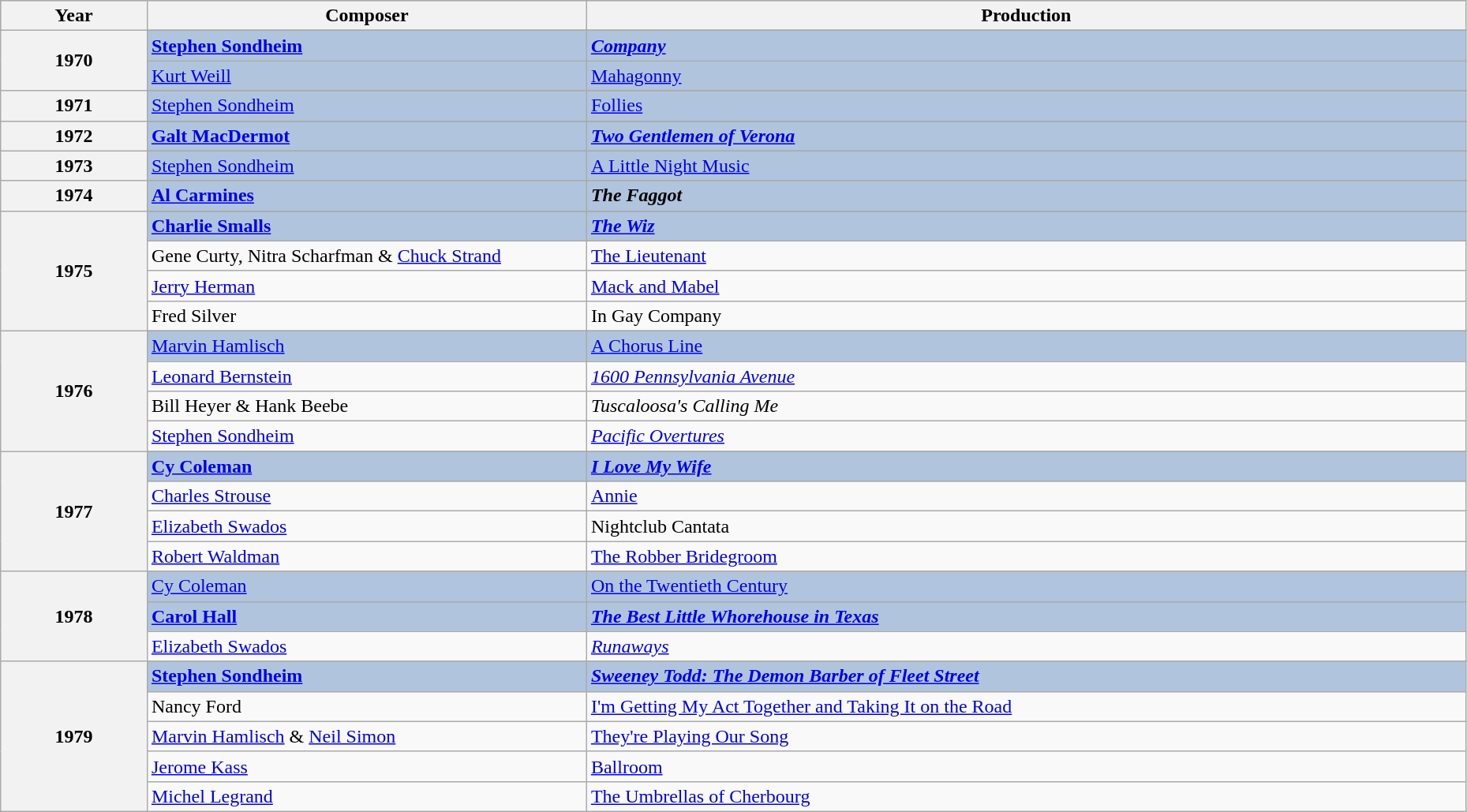<table class="wikitable" style="width:98%;">
<tr style="background:#bebebe;">
<th style="width:10%;">Year</th>
<th style="width:30%;">Composer</th>
<th style="width:60%;">Production</th>
</tr>
<tr>
<th rowspan="3" align="center">1970</th>
</tr>
<tr style="background:#B0C4DE">
<td><strong><a href='#'>Stephen Sondheim</a></strong></td>
<td><strong><em><a href='#'>Company</a><em> <strong></td>
</tr>
<tr style="background:#B0C4DE">
<td></strong><a href='#'>Kurt Weill</a><strong></td>
<td></em></strong><a href='#'>Mahagonny</a><strong><em></td>
</tr>
<tr>
<th rowspan="2" align="center">1971</th>
</tr>
<tr style="background:#B0C4DE">
<td></strong><a href='#'>Stephen Sondheim</a><strong></td>
<td></em></strong><a href='#'>Follies</a></em> </strong></td>
</tr>
<tr>
<th rowspan="2" align="center">1972</th>
</tr>
<tr style="background:#B0C4DE">
<td><strong><a href='#'>Galt MacDermot</a></strong></td>
<td><strong><em><a href='#'>Two Gentlemen of Verona</a><em> <strong></td>
</tr>
<tr>
<th rowspan="2" align="center">1973</th>
</tr>
<tr style="background:#B0C4DE">
<td></strong><a href='#'>Stephen Sondheim</a><strong></td>
<td></em></strong><a href='#'>A Little Night Music</a></em> </strong></td>
</tr>
<tr>
<th rowspan="2" align="center">1974</th>
</tr>
<tr style="background:#B0C4DE">
<td><strong><a href='#'>Al Carmines</a></strong></td>
<td><strong><em>The Faggot</em></strong></td>
</tr>
<tr>
<th rowspan="5" align="center">1975</th>
</tr>
<tr style="background:#B0C4DE">
<td><strong><a href='#'>Charlie Smalls</a></strong></td>
<td><strong><em><a href='#'>The Wiz</a><em> <strong></td>
</tr>
<tr>
<td>Gene Curty, Nitra Scharfman & <a href='#'>Chuck Strand</a></td>
<td></em><a href='#'>The Lieutenant</a><em></td>
</tr>
<tr>
<td><a href='#'>Jerry Herman</a></td>
<td></em><a href='#'>Mack and Mabel</a><em></td>
</tr>
<tr>
<td>Fred Silver</td>
<td></em>In Gay Company<em></td>
</tr>
<tr>
<th rowspan="5" align="center">1976</th>
</tr>
<tr style="background:#B0C4DE">
<td></strong><a href='#'>Marvin Hamlisch</a><strong></td>
<td></em></strong><a href='#'>A Chorus Line</a></em> </strong></td>
</tr>
<tr>
<td><a href='#'>Leonard Bernstein</a></td>
<td><em><a href='#'>1600 Pennsylvania Avenue</a></em></td>
</tr>
<tr>
<td>Bill Heyer & Hank Beebe</td>
<td><em>Tuscaloosa's Calling Me</em></td>
</tr>
<tr>
<td><a href='#'>Stephen Sondheim</a></td>
<td><em><a href='#'>Pacific Overtures</a></em></td>
</tr>
<tr>
<th rowspan="5" align="center">1977</th>
</tr>
<tr style="background:#B0C4DE">
<td><strong><a href='#'>Cy Coleman</a></strong></td>
<td><strong><em><a href='#'>I Love My Wife</a><em> <strong></td>
</tr>
<tr>
<td><a href='#'>Charles Strouse</a></td>
<td></em><a href='#'>Annie</a><em></td>
</tr>
<tr>
<td><a href='#'>Elizabeth Swados</a></td>
<td></em>Nightclub Cantata<em></td>
</tr>
<tr>
<td><a href='#'>Robert Waldman</a></td>
<td></em><a href='#'>The Robber Bridegroom</a><em></td>
</tr>
<tr>
<th rowspan="4" align="center">1978</th>
</tr>
<tr style="background:#B0C4DE">
<td></strong><a href='#'>Cy Coleman</a><strong></td>
<td></em></strong><a href='#'>On the Twentieth Century</a></em> </strong></td>
</tr>
<tr style="background:#B0C4DE">
<td><strong><a href='#'>Carol Hall</a></strong></td>
<td><strong><em><a href='#'>The Best Little Whorehouse in Texas</a></em></strong></td>
</tr>
<tr>
<td><a href='#'>Elizabeth Swados</a></td>
<td><em><a href='#'>Runaways</a></em></td>
</tr>
<tr>
<th rowspan="6" align="center">1979</th>
</tr>
<tr style="background:#B0C4DE">
<td><strong><a href='#'>Stephen Sondheim</a></strong></td>
<td><strong><em><a href='#'>Sweeney Todd: The Demon Barber of Fleet Street</a><em> <strong></td>
</tr>
<tr>
<td>Nancy Ford</td>
<td></em><a href='#'>I'm Getting My Act Together and Taking It on the Road</a><em></td>
</tr>
<tr>
<td><a href='#'>Marvin Hamlisch</a> & <a href='#'>Neil Simon</a></td>
<td></em><a href='#'>They're Playing Our Song</a><em></td>
</tr>
<tr>
<td><a href='#'>Jerome Kass</a></td>
<td></em><a href='#'>Ballroom</a><em></td>
</tr>
<tr>
<td><a href='#'>Michel Legrand</a></td>
<td></em><a href='#'>The Umbrellas of Cherbourg</a><em></td>
</tr>
</table>
